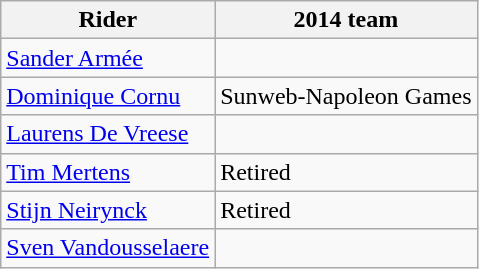<table class="wikitable">
<tr>
<th>Rider</th>
<th>2014 team</th>
</tr>
<tr>
<td><a href='#'>Sander Armée</a></td>
<td></td>
</tr>
<tr>
<td><a href='#'>Dominique Cornu</a></td>
<td>Sunweb-Napoleon Games</td>
</tr>
<tr>
<td><a href='#'>Laurens De Vreese</a></td>
<td></td>
</tr>
<tr>
<td><a href='#'>Tim Mertens</a></td>
<td>Retired</td>
</tr>
<tr>
<td><a href='#'>Stijn Neirynck</a></td>
<td>Retired</td>
</tr>
<tr>
<td><a href='#'>Sven Vandousselaere</a></td>
<td></td>
</tr>
</table>
